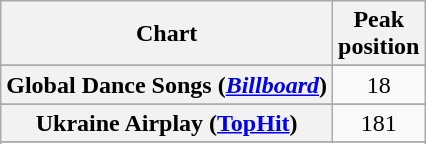<table class="wikitable sortable plainrowheaders" style="text-align:center;">
<tr>
<th scope="col">Chart</th>
<th scope="col">Peak<br>position</th>
</tr>
<tr>
</tr>
<tr>
</tr>
<tr>
</tr>
<tr>
</tr>
<tr>
<th scope="row">Global Dance Songs (<em><a href='#'>Billboard</a></em>)</th>
<td>18</td>
</tr>
<tr>
</tr>
<tr>
</tr>
<tr>
</tr>
<tr>
</tr>
<tr>
</tr>
<tr>
</tr>
<tr>
<th scope="row">Ukraine Airplay (<a href='#'>TopHit</a>)</th>
<td>181</td>
</tr>
<tr>
</tr>
<tr>
</tr>
</table>
